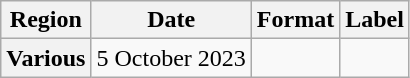<table class="wikitable plainrowheaders">
<tr>
<th scope="col">Region</th>
<th scope="col">Date</th>
<th scope="col">Format</th>
<th scope="col">Label</th>
</tr>
<tr>
<th scope="row">Various</th>
<td>5 October 2023</td>
<td></td>
<td></td>
</tr>
</table>
